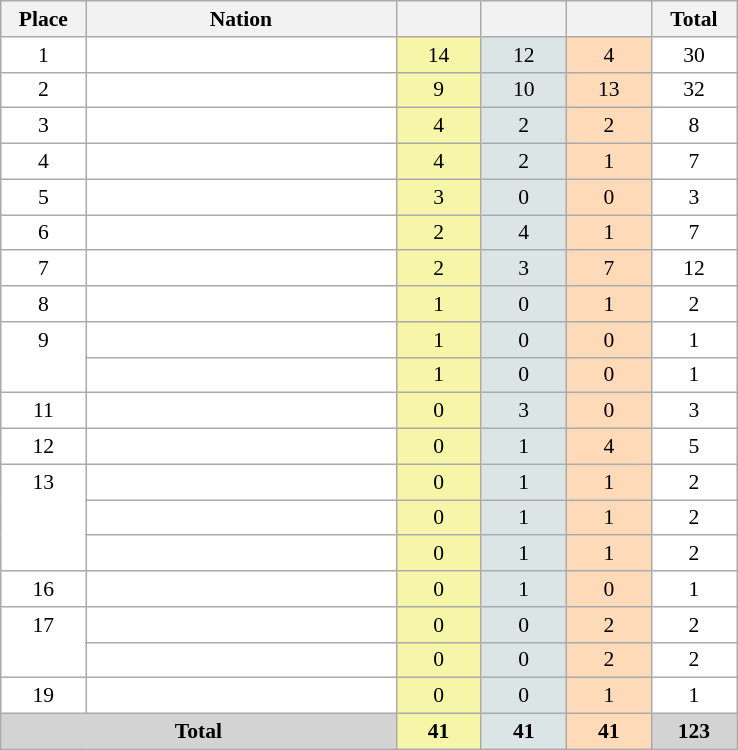<table class=wikitable style="border:1px solid #AAAAAA;font-size:90%">
<tr bgcolor="#EFEFEF">
<th width=50>Place</th>
<th width=200>Nation</th>
<th width=50></th>
<th width=50></th>
<th width=50></th>
<th width=50>Total</th>
</tr>
<tr align="center" valign="top" bgcolor="#FFFFFF">
<td>1</td>
<td align="left"></td>
<td style="background:#F7F6A8;">14</td>
<td style="background:#DCE5E5;">12</td>
<td style="background:#FFDAB9;">4</td>
<td>30</td>
</tr>
<tr align="center" valign="top" bgcolor="#FFFFFF">
<td>2</td>
<td align="left"></td>
<td style="background:#F7F6A8;">9</td>
<td style="background:#DCE5E5;">10</td>
<td style="background:#FFDAB9;">13</td>
<td>32</td>
</tr>
<tr align="center" valign="top" bgcolor="#FFFFFF">
<td>3</td>
<td align="left"></td>
<td style="background:#F7F6A8;">4</td>
<td style="background:#DCE5E5;">2</td>
<td style="background:#FFDAB9;">2</td>
<td>8</td>
</tr>
<tr align="center" valign="top" bgcolor="#FFFFFF">
<td>4</td>
<td align="left"></td>
<td style="background:#F7F6A8;">4</td>
<td style="background:#DCE5E5;">2</td>
<td style="background:#FFDAB9;">1</td>
<td>7</td>
</tr>
<tr align="center" valign="top" bgcolor="#FFFFFF">
<td>5</td>
<td align="left"></td>
<td style="background:#F7F6A8;">3</td>
<td style="background:#DCE5E5;">0</td>
<td style="background:#FFDAB9;">0</td>
<td>3</td>
</tr>
<tr align="center" valign="top" bgcolor="#FFFFFF">
<td>6</td>
<td align="left"></td>
<td style="background:#F7F6A8;">2</td>
<td style="background:#DCE5E5;">4</td>
<td style="background:#FFDAB9;">1</td>
<td>7</td>
</tr>
<tr align="center" valign="top" bgcolor="#FFFFFF">
<td>7</td>
<td align="left"></td>
<td style="background:#F7F6A8;">2</td>
<td style="background:#DCE5E5;">3</td>
<td style="background:#FFDAB9;">7</td>
<td>12</td>
</tr>
<tr align="center" valign="top" bgcolor="#FFFFFF">
<td>8</td>
<td align="left"></td>
<td style="background:#F7F6A8;">1</td>
<td style="background:#DCE5E5;">0</td>
<td style="background:#FFDAB9;">1</td>
<td>2</td>
</tr>
<tr align="center" valign="top" bgcolor="#FFFFFF">
<td rowspan="2" valign="center">9</td>
<td align="left"></td>
<td style="background:#F7F6A8;">1</td>
<td style="background:#DCE5E5;">0</td>
<td style="background:#FFDAB9;">0</td>
<td>1</td>
</tr>
<tr align="center" valign="top" bgcolor="#FFFFFF">
<td align="left"></td>
<td style="background:#F7F6A8;">1</td>
<td style="background:#DCE5E5;">0</td>
<td style="background:#FFDAB9;">0</td>
<td>1</td>
</tr>
<tr align="center" valign="top" bgcolor="#FFFFFF">
<td>11</td>
<td align="left"></td>
<td style="background:#F7F6A8;">0</td>
<td style="background:#DCE5E5;">3</td>
<td style="background:#FFDAB9;">0</td>
<td>3</td>
</tr>
<tr align="center" valign="top" bgcolor="#FFFFFF">
<td>12</td>
<td align="left"></td>
<td style="background:#F7F6A8;">0</td>
<td style="background:#DCE5E5;">1</td>
<td style="background:#FFDAB9;">4</td>
<td>5</td>
</tr>
<tr align="center" valign="top" bgcolor="#FFFFFF">
<td rowspan="3" valign="center">13</td>
<td align="left"></td>
<td style="background:#F7F6A8;">0</td>
<td style="background:#DCE5E5;">1</td>
<td style="background:#FFDAB9;">1</td>
<td>2</td>
</tr>
<tr align="center" valign="top" bgcolor="#FFFFFF">
<td align="left"></td>
<td style="background:#F7F6A8;">0</td>
<td style="background:#DCE5E5;">1</td>
<td style="background:#FFDAB9;">1</td>
<td>2</td>
</tr>
<tr align="center" valign="top" bgcolor="#FFFFFF">
<td align="left"></td>
<td style="background:#F7F6A8;">0</td>
<td style="background:#DCE5E5;">1</td>
<td style="background:#FFDAB9;">1</td>
<td>2</td>
</tr>
<tr align="center" valign="top" bgcolor="#FFFFFF">
<td>16</td>
<td align="left"></td>
<td style="background:#F7F6A8;">0</td>
<td style="background:#DCE5E5;">1</td>
<td style="background:#FFDAB9;">0</td>
<td>1</td>
</tr>
<tr align="center" valign="top" bgcolor="#FFFFFF">
<td rowspan="2" valign="center">17</td>
<td align="left"></td>
<td style="background:#F7F6A8;">0</td>
<td style="background:#DCE5E5;">0</td>
<td style="background:#FFDAB9;">2</td>
<td>2</td>
</tr>
<tr align="center" valign="top" bgcolor="#FFFFFF">
<td align="left"></td>
<td style="background:#F7F6A8;">0</td>
<td style="background:#DCE5E5;">0</td>
<td style="background:#FFDAB9;">2</td>
<td>2</td>
</tr>
<tr align="center" valign="top" bgcolor="#FFFFFF">
<td>19</td>
<td align="left"></td>
<td style="background:#F7F6A8;">0</td>
<td style="background:#DCE5E5;">0</td>
<td style="background:#FFDAB9;">1</td>
<td>1</td>
</tr>
<tr align="center">
<td colspan="2" bgcolor=D3D3D3><strong>Total</strong></td>
<td style="background:#F7F6A8;"><strong>41</strong></td>
<td style="background:#DCE5E5;"><strong>41</strong></td>
<td style="background:#FFDAB9;"><strong>41</strong></td>
<td bgcolor=D3D3D3><strong>123</strong></td>
</tr>
</table>
